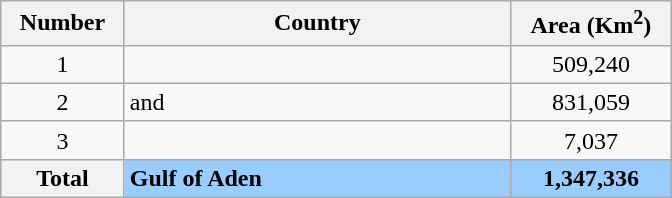<table class="wikitable" style="font-size:100%">
<tr>
<th width=75>Number</th>
<th width=250>Country</th>
<th width=100>Area (Km<sup>2</sup>)</th>
</tr>
<tr>
<td align=center>1</td>
<td><strong></strong></td>
<td align=center>509,240</td>
</tr>
<tr>
<td align=center>2</td>
<td><strong></strong> and <strong></strong></td>
<td align=center>831,059</td>
</tr>
<tr>
<td align=center>3</td>
<td><strong></strong></td>
<td align=center>7,037</td>
</tr>
<tr style="background:#9acdff;">
<th>Total</th>
<td><strong>Gulf of Aden </strong></td>
<td align=center><strong>1,347,336</strong></td>
</tr>
</table>
